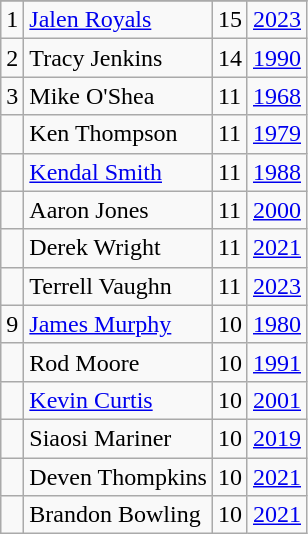<table class="wikitable">
<tr>
</tr>
<tr>
<td>1</td>
<td><a href='#'>Jalen Royals</a></td>
<td>15</td>
<td><a href='#'>2023</a></td>
</tr>
<tr>
<td>2</td>
<td>Tracy Jenkins</td>
<td>14</td>
<td><a href='#'>1990</a></td>
</tr>
<tr>
<td>3</td>
<td>Mike O'Shea</td>
<td>11</td>
<td><a href='#'>1968</a></td>
</tr>
<tr>
<td></td>
<td>Ken Thompson</td>
<td>11</td>
<td><a href='#'>1979</a></td>
</tr>
<tr>
<td></td>
<td><a href='#'>Kendal Smith</a></td>
<td>11</td>
<td><a href='#'>1988</a></td>
</tr>
<tr>
<td></td>
<td>Aaron Jones</td>
<td>11</td>
<td><a href='#'>2000</a></td>
</tr>
<tr>
<td></td>
<td>Derek Wright</td>
<td>11</td>
<td><a href='#'>2021</a></td>
</tr>
<tr>
<td></td>
<td>Terrell Vaughn</td>
<td>11</td>
<td><a href='#'>2023</a></td>
</tr>
<tr>
<td>9</td>
<td><a href='#'>James Murphy</a></td>
<td>10</td>
<td><a href='#'>1980</a></td>
</tr>
<tr>
<td></td>
<td>Rod Moore</td>
<td>10</td>
<td><a href='#'>1991</a></td>
</tr>
<tr>
<td></td>
<td><a href='#'>Kevin Curtis</a></td>
<td>10</td>
<td><a href='#'>2001</a></td>
</tr>
<tr>
<td></td>
<td>Siaosi Mariner</td>
<td>10</td>
<td><a href='#'>2019</a></td>
</tr>
<tr>
<td></td>
<td>Deven Thompkins</td>
<td>10</td>
<td><a href='#'>2021</a></td>
</tr>
<tr>
<td></td>
<td>Brandon Bowling</td>
<td>10</td>
<td><a href='#'>2021</a></td>
</tr>
</table>
